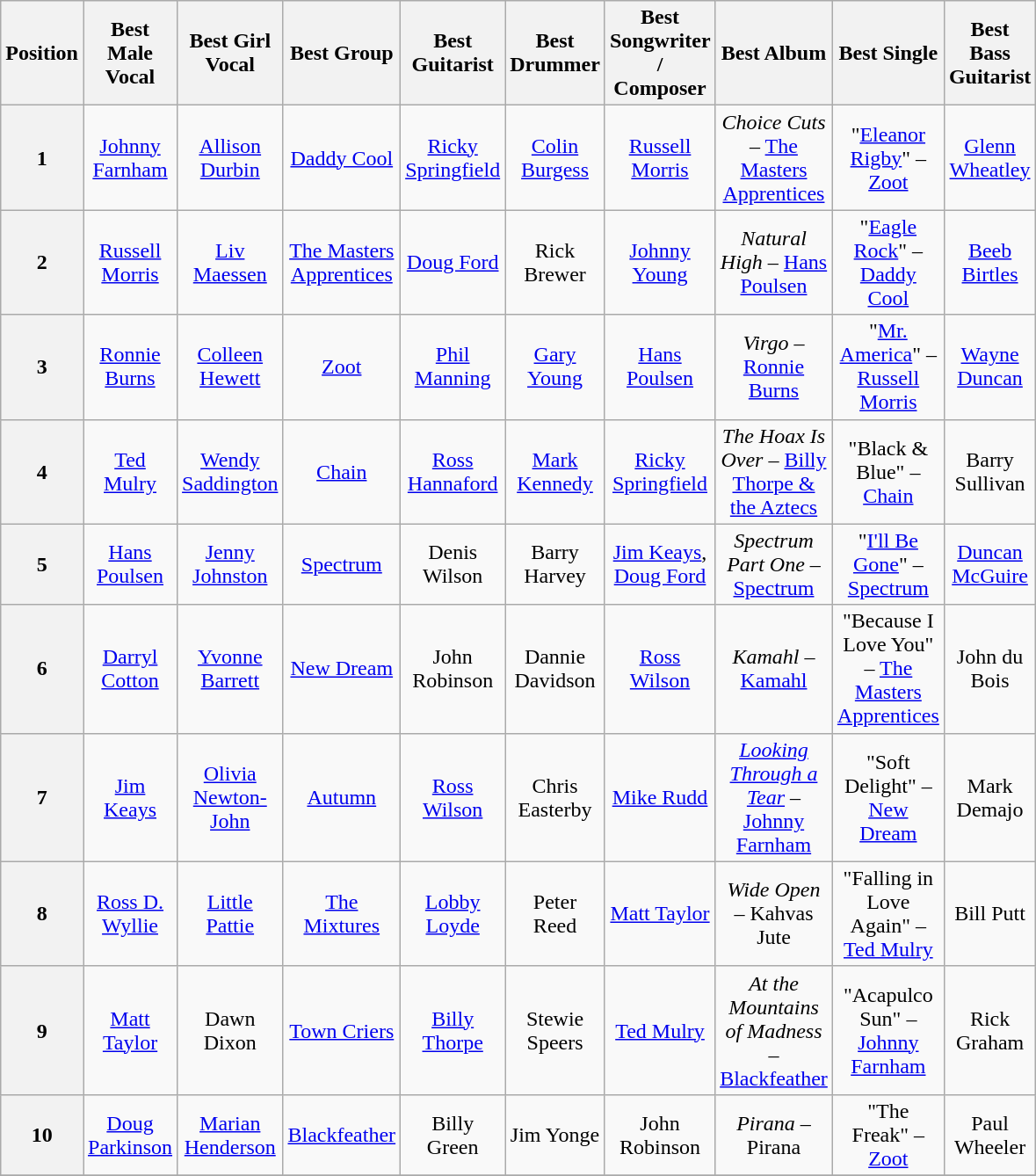<table class="wikitable" style="text-align:center; width:200px; height:200px" border="1">
<tr>
<th>Position</th>
<th>Best Male Vocal</th>
<th>Best Girl Vocal</th>
<th>Best Group</th>
<th>Best Guitarist</th>
<th>Best Drummer</th>
<th>Best Songwriter / Composer</th>
<th>Best Album</th>
<th>Best Single</th>
<th>Best Bass Guitarist</th>
</tr>
<tr>
<th>1</th>
<td><a href='#'>Johnny Farnham</a></td>
<td><a href='#'>Allison Durbin</a></td>
<td><a href='#'>Daddy Cool</a></td>
<td><a href='#'>Ricky Springfield</a></td>
<td><a href='#'>Colin Burgess</a></td>
<td><a href='#'>Russell Morris</a></td>
<td><em>Choice Cuts</em> – <a href='#'>The Masters Apprentices</a></td>
<td>"<a href='#'>Eleanor Rigby</a>" – <a href='#'>Zoot</a></td>
<td><a href='#'>Glenn Wheatley</a></td>
</tr>
<tr>
<th>2</th>
<td><a href='#'>Russell Morris</a></td>
<td><a href='#'>Liv Maessen</a></td>
<td><a href='#'>The Masters Apprentices</a></td>
<td><a href='#'>Doug Ford</a></td>
<td>Rick Brewer</td>
<td><a href='#'>Johnny Young</a></td>
<td><em>Natural High</em> – <a href='#'>Hans Poulsen</a></td>
<td>"<a href='#'>Eagle Rock</a>" – <a href='#'>Daddy Cool</a></td>
<td><a href='#'>Beeb Birtles</a></td>
</tr>
<tr>
<th>3</th>
<td><a href='#'>Ronnie Burns</a></td>
<td><a href='#'>Colleen Hewett</a></td>
<td><a href='#'>Zoot</a></td>
<td><a href='#'>Phil Manning</a></td>
<td><a href='#'>Gary Young</a></td>
<td><a href='#'>Hans Poulsen</a></td>
<td><em>Virgo</em> – <a href='#'>Ronnie Burns</a></td>
<td>"<a href='#'>Mr. America</a>" – <a href='#'>Russell Morris</a></td>
<td><a href='#'>Wayne Duncan</a></td>
</tr>
<tr>
<th>4</th>
<td><a href='#'>Ted Mulry</a></td>
<td><a href='#'>Wendy Saddington</a></td>
<td><a href='#'>Chain</a></td>
<td><a href='#'>Ross Hannaford</a></td>
<td><a href='#'>Mark Kennedy</a></td>
<td><a href='#'>Ricky Springfield</a></td>
<td><em>The Hoax Is Over</em> – <a href='#'>Billy Thorpe & the Aztecs</a></td>
<td>"Black & Blue" – <a href='#'>Chain</a></td>
<td>Barry Sullivan</td>
</tr>
<tr>
<th>5</th>
<td><a href='#'>Hans Poulsen</a></td>
<td><a href='#'>Jenny Johnston</a></td>
<td><a href='#'>Spectrum</a></td>
<td>Denis Wilson</td>
<td>Barry Harvey</td>
<td><a href='#'>Jim Keays</a>, <a href='#'>Doug Ford</a></td>
<td><em>Spectrum Part One</em> – <a href='#'>Spectrum</a></td>
<td>"<a href='#'>I'll Be Gone</a>" – <a href='#'>Spectrum</a></td>
<td><a href='#'>Duncan McGuire</a></td>
</tr>
<tr>
<th>6</th>
<td><a href='#'>Darryl Cotton</a></td>
<td><a href='#'>Yvonne Barrett</a></td>
<td><a href='#'>New Dream</a></td>
<td>John Robinson</td>
<td>Dannie Davidson</td>
<td><a href='#'>Ross Wilson</a></td>
<td><em>Kamahl</em> – <a href='#'>Kamahl</a></td>
<td>"Because I Love You" – <a href='#'>The Masters Apprentices</a></td>
<td>John du Bois</td>
</tr>
<tr>
<th>7</th>
<td><a href='#'>Jim Keays</a></td>
<td><a href='#'>Olivia Newton-John</a></td>
<td><a href='#'>Autumn</a></td>
<td><a href='#'>Ross Wilson</a></td>
<td>Chris Easterby</td>
<td><a href='#'>Mike Rudd</a></td>
<td><em><a href='#'>Looking Through a Tear</a></em> – <a href='#'>Johnny Farnham</a></td>
<td>"Soft Delight" – <a href='#'>New Dream</a></td>
<td>Mark Demajo</td>
</tr>
<tr>
<th>8</th>
<td><a href='#'>Ross D. Wyllie</a></td>
<td><a href='#'>Little Pattie</a></td>
<td><a href='#'>The Mixtures</a></td>
<td><a href='#'>Lobby Loyde</a></td>
<td>Peter Reed</td>
<td><a href='#'>Matt Taylor</a></td>
<td><em>Wide Open</em> – Kahvas Jute</td>
<td>"Falling in Love Again" – <a href='#'>Ted Mulry</a></td>
<td>Bill Putt</td>
</tr>
<tr>
<th>9</th>
<td><a href='#'>Matt Taylor</a></td>
<td>Dawn Dixon</td>
<td><a href='#'>Town Criers</a></td>
<td><a href='#'>Billy Thorpe</a></td>
<td>Stewie Speers</td>
<td><a href='#'>Ted Mulry</a></td>
<td><em>At the Mountains of Madness</em> – <a href='#'>Blackfeather</a></td>
<td>"Acapulco Sun" – <a href='#'>Johnny Farnham</a></td>
<td>Rick Graham</td>
</tr>
<tr>
<th>10</th>
<td><a href='#'>Doug Parkinson</a></td>
<td><a href='#'>Marian Henderson</a></td>
<td><a href='#'>Blackfeather</a></td>
<td>Billy Green</td>
<td>Jim Yonge</td>
<td>John Robinson</td>
<td><em>Pirana</em> – Pirana</td>
<td>"The Freak" – <a href='#'>Zoot</a></td>
<td>Paul Wheeler</td>
</tr>
<tr>
</tr>
</table>
